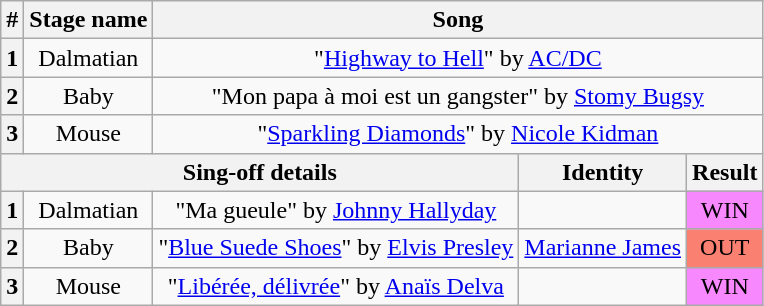<table class="wikitable plainrowheaders" style="text-align: center;">
<tr>
<th>#</th>
<th>Stage name</th>
<th colspan="3">Song</th>
</tr>
<tr>
<th>1</th>
<td>Dalmatian</td>
<td colspan="3">"<a href='#'>Highway to Hell</a>" by <a href='#'>AC/DC</a></td>
</tr>
<tr>
<th>2</th>
<td>Baby</td>
<td colspan="3">"Mon papa à moi est un gangster" by <a href='#'>Stomy Bugsy</a></td>
</tr>
<tr>
<th>3</th>
<td>Mouse</td>
<td colspan="3">"<a href='#'>Sparkling Diamonds</a>" by <a href='#'>Nicole Kidman</a></td>
</tr>
<tr>
<th colspan="3">Sing-off details</th>
<th>Identity</th>
<th>Result</th>
</tr>
<tr>
<th>1</th>
<td>Dalmatian</td>
<td>"Ma gueule" by <a href='#'>Johnny Hallyday</a></td>
<td></td>
<td bgcolor="#F888FD">WIN</td>
</tr>
<tr>
<th>2</th>
<td>Baby</td>
<td>"<a href='#'>Blue Suede Shoes</a>" by <a href='#'>Elvis Presley</a></td>
<td><a href='#'>Marianne James</a></td>
<td bgcolor=salmon>OUT</td>
</tr>
<tr>
<th>3</th>
<td>Mouse</td>
<td>"<a href='#'>Libérée, délivrée</a>" by <a href='#'>Anaïs Delva</a></td>
<td></td>
<td bgcolor="#F888FD">WIN</td>
</tr>
</table>
